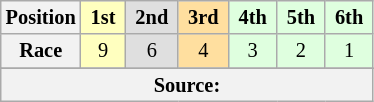<table class="wikitable" style="font-size: 85%; text-align:center">
<tr>
<th>Position</th>
<th style="background-color:#ffffbf"> 1st </th>
<th style="background-color:#dfdfdf"> 2nd </th>
<th style="background-color:#ffdf9f"> 3rd </th>
<th style="background-color:#dfffdf"> 4th </th>
<th style="background-color:#dfffdf"> 5th </th>
<th style="background-color:#dfffdf"> 6th </th>
</tr>
<tr>
<th>Race</th>
<td style="background-color:#ffffbf">9</td>
<td style="background-color:#dfdfdf">6</td>
<td style="background-color:#ffdf9f">4</td>
<td style="background-color:#dfffdf">3</td>
<td style="background-color:#dfffdf">2</td>
<td style="background-color:#dfffdf">1</td>
</tr>
<tr>
</tr>
<tr class="sortbottom">
<th colspan="7">Source:</th>
</tr>
</table>
